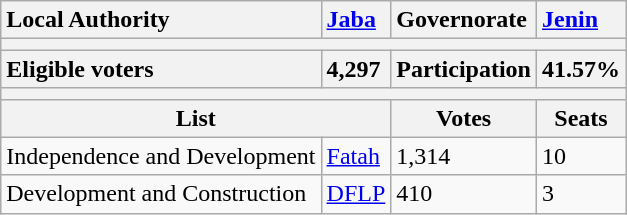<table class="wikitable">
<tr>
<th style="text-align:left;">Local Authority</th>
<th style="text-align:left;"><a href='#'>Jaba</a></th>
<th style="text-align:left;">Governorate</th>
<th style="text-align:left;"><a href='#'>Jenin</a></th>
</tr>
<tr>
<th colspan=4></th>
</tr>
<tr>
<th style="text-align:left;">Eligible voters</th>
<th style="text-align:left;">4,297</th>
<th style="text-align:left;">Participation</th>
<th style="text-align:left;">41.57%</th>
</tr>
<tr>
<th colspan=4></th>
</tr>
<tr>
<th colspan=2>List</th>
<th>Votes</th>
<th>Seats</th>
</tr>
<tr>
<td>Independence and Development</td>
<td><a href='#'>Fatah</a></td>
<td>1,314</td>
<td>10</td>
</tr>
<tr>
<td>Development and Construction</td>
<td><a href='#'>DFLP</a></td>
<td>410</td>
<td>3</td>
</tr>
</table>
